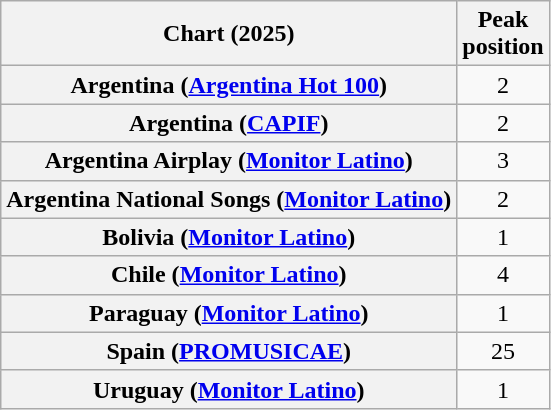<table class="wikitable sortable plainrowheaders" style="text-align:center">
<tr>
<th scope="col">Chart (2025)</th>
<th scope="col">Peak<br>position</th>
</tr>
<tr>
<th scope="row">Argentina (<a href='#'>Argentina Hot 100</a>)</th>
<td>2</td>
</tr>
<tr>
<th scope="row">Argentina (<a href='#'>CAPIF</a>)</th>
<td>2</td>
</tr>
<tr>
<th scope="row">Argentina Airplay (<a href='#'>Monitor Latino</a>)</th>
<td>3</td>
</tr>
<tr>
<th scope="row">Argentina National Songs (<a href='#'>Monitor Latino</a>)</th>
<td>2</td>
</tr>
<tr>
<th scope="row">Bolivia (<a href='#'>Monitor Latino</a>)</th>
<td>1</td>
</tr>
<tr>
<th scope="row">Chile (<a href='#'>Monitor Latino</a>)</th>
<td>4</td>
</tr>
<tr>
<th scope="row">Paraguay (<a href='#'>Monitor Latino</a>)</th>
<td>1</td>
</tr>
<tr>
<th scope="row">Spain (<a href='#'>PROMUSICAE</a>)</th>
<td>25</td>
</tr>
<tr>
<th scope="row">Uruguay (<a href='#'>Monitor Latino</a>)</th>
<td>1</td>
</tr>
</table>
